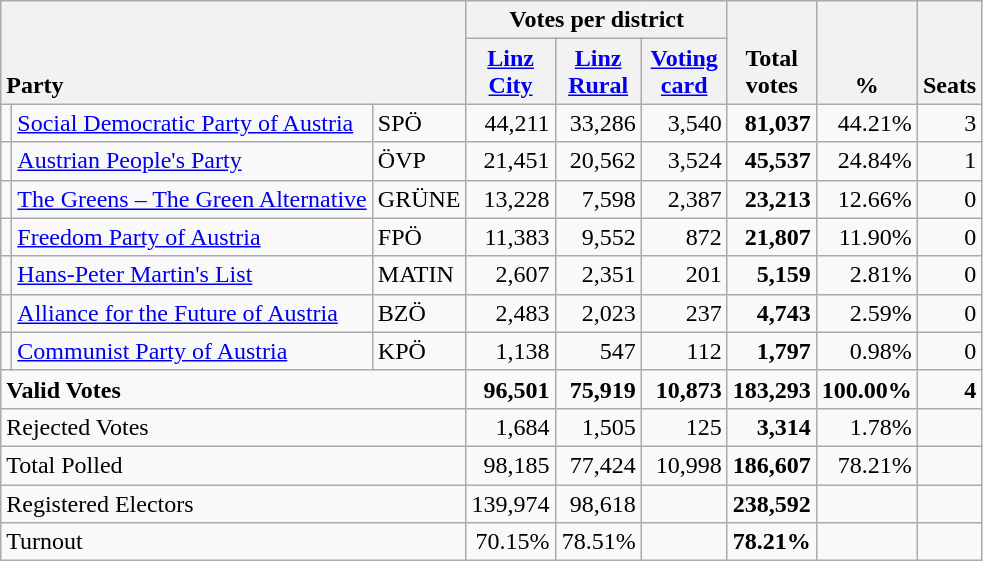<table class="wikitable" border="1" style="text-align:right;">
<tr>
<th style="text-align:left;" valign=bottom rowspan=2 colspan=3>Party</th>
<th colspan=3>Votes per district</th>
<th align=center valign=bottom rowspan=2 width="50">Total<br>votes</th>
<th align=center valign=bottom rowspan=2 width="50">%</th>
<th align=center valign=bottom rowspan=2>Seats</th>
</tr>
<tr>
<th align=center valign=bottom width="50"><a href='#'>Linz<br>City</a></th>
<th align=center valign=bottom width="50"><a href='#'>Linz<br>Rural</a></th>
<th align=center valign=bottom width="50"><a href='#'>Voting<br>card</a></th>
</tr>
<tr>
<td></td>
<td align=left><a href='#'>Social Democratic Party of Austria</a></td>
<td align=left>SPÖ</td>
<td>44,211</td>
<td>33,286</td>
<td>3,540</td>
<td><strong>81,037</strong></td>
<td>44.21%</td>
<td>3</td>
</tr>
<tr>
<td></td>
<td align=left><a href='#'>Austrian People's Party</a></td>
<td align=left>ÖVP</td>
<td>21,451</td>
<td>20,562</td>
<td>3,524</td>
<td><strong>45,537</strong></td>
<td>24.84%</td>
<td>1</td>
</tr>
<tr>
<td></td>
<td align=left style="white-space: nowrap;"><a href='#'>The Greens – The Green Alternative</a></td>
<td align=left>GRÜNE</td>
<td>13,228</td>
<td>7,598</td>
<td>2,387</td>
<td><strong>23,213</strong></td>
<td>12.66%</td>
<td>0</td>
</tr>
<tr>
<td></td>
<td align=left><a href='#'>Freedom Party of Austria</a></td>
<td align=left>FPÖ</td>
<td>11,383</td>
<td>9,552</td>
<td>872</td>
<td><strong>21,807</strong></td>
<td>11.90%</td>
<td>0</td>
</tr>
<tr>
<td></td>
<td align=left><a href='#'>Hans-Peter Martin's List</a></td>
<td align=left>MATIN</td>
<td>2,607</td>
<td>2,351</td>
<td>201</td>
<td><strong>5,159</strong></td>
<td>2.81%</td>
<td>0</td>
</tr>
<tr>
<td></td>
<td align=left><a href='#'>Alliance for the Future of Austria</a></td>
<td align=left>BZÖ</td>
<td>2,483</td>
<td>2,023</td>
<td>237</td>
<td><strong>4,743</strong></td>
<td>2.59%</td>
<td>0</td>
</tr>
<tr>
<td></td>
<td align=left><a href='#'>Communist Party of Austria</a></td>
<td align=left>KPÖ</td>
<td>1,138</td>
<td>547</td>
<td>112</td>
<td><strong>1,797</strong></td>
<td>0.98%</td>
<td>0</td>
</tr>
<tr style="font-weight:bold">
<td align=left colspan=3>Valid Votes</td>
<td>96,501</td>
<td>75,919</td>
<td>10,873</td>
<td>183,293</td>
<td>100.00%</td>
<td>4</td>
</tr>
<tr>
<td align=left colspan=3>Rejected Votes</td>
<td>1,684</td>
<td>1,505</td>
<td>125</td>
<td><strong>3,314</strong></td>
<td>1.78%</td>
<td></td>
</tr>
<tr>
<td align=left colspan=3>Total Polled</td>
<td>98,185</td>
<td>77,424</td>
<td>10,998</td>
<td><strong>186,607</strong></td>
<td>78.21%</td>
<td></td>
</tr>
<tr>
<td align=left colspan=3>Registered Electors</td>
<td>139,974</td>
<td>98,618</td>
<td></td>
<td><strong>238,592</strong></td>
<td></td>
<td></td>
</tr>
<tr>
<td align=left colspan=3>Turnout</td>
<td>70.15%</td>
<td>78.51%</td>
<td></td>
<td><strong>78.21%</strong></td>
<td></td>
<td></td>
</tr>
</table>
